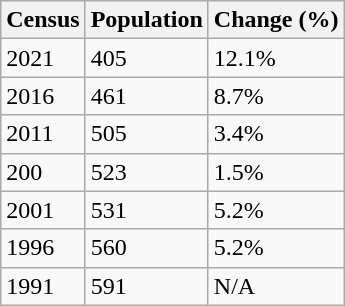<table class="wikitable">
<tr>
<th>Census</th>
<th>Population</th>
<th>Change (%)</th>
</tr>
<tr>
<td>2021</td>
<td>405</td>
<td> 12.1%</td>
</tr>
<tr>
<td>2016</td>
<td>461</td>
<td> 8.7%</td>
</tr>
<tr>
<td>2011</td>
<td>505</td>
<td> 3.4%</td>
</tr>
<tr>
<td>200</td>
<td>523</td>
<td> 1.5%</td>
</tr>
<tr>
<td>2001</td>
<td>531</td>
<td> 5.2%</td>
</tr>
<tr>
<td>1996</td>
<td>560</td>
<td> 5.2%</td>
</tr>
<tr>
<td>1991</td>
<td>591</td>
<td>N/A</td>
</tr>
</table>
